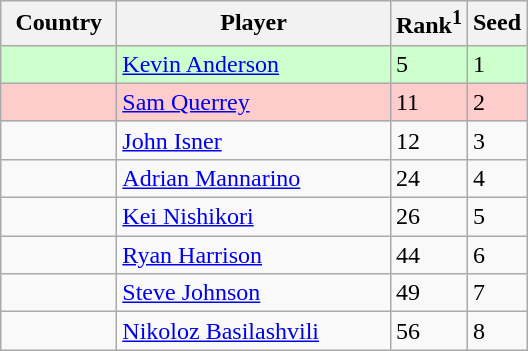<table class=wikitable>
<tr>
<th width="70">Country</th>
<th width="175">Player</th>
<th>Rank<sup>1</sup></th>
<th>Seed</th>
</tr>
<tr style="background:#cfc;">
<td></td>
<td><a href='#'>Kevin Anderson</a></td>
<td>5</td>
<td>1</td>
</tr>
<tr style="background:#fcc;">
<td></td>
<td><a href='#'>Sam Querrey</a></td>
<td>11</td>
<td>2</td>
</tr>
<tr>
<td></td>
<td><a href='#'>John Isner</a></td>
<td>12</td>
<td>3</td>
</tr>
<tr>
<td></td>
<td><a href='#'>Adrian Mannarino</a></td>
<td>24</td>
<td>4</td>
</tr>
<tr>
<td></td>
<td><a href='#'>Kei Nishikori</a></td>
<td>26</td>
<td>5</td>
</tr>
<tr>
<td></td>
<td><a href='#'>Ryan Harrison</a></td>
<td>44</td>
<td>6</td>
</tr>
<tr>
<td></td>
<td><a href='#'>Steve Johnson</a></td>
<td>49</td>
<td>7</td>
</tr>
<tr>
<td></td>
<td><a href='#'>Nikoloz Basilashvili</a></td>
<td>56</td>
<td>8</td>
</tr>
</table>
